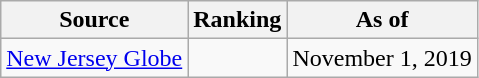<table class="wikitable" style="text-align:center">
<tr>
<th>Source</th>
<th>Ranking</th>
<th>As of</th>
</tr>
<tr>
<td align=left><a href='#'>New Jersey Globe</a></td>
<td></td>
<td>November 1, 2019</td>
</tr>
</table>
